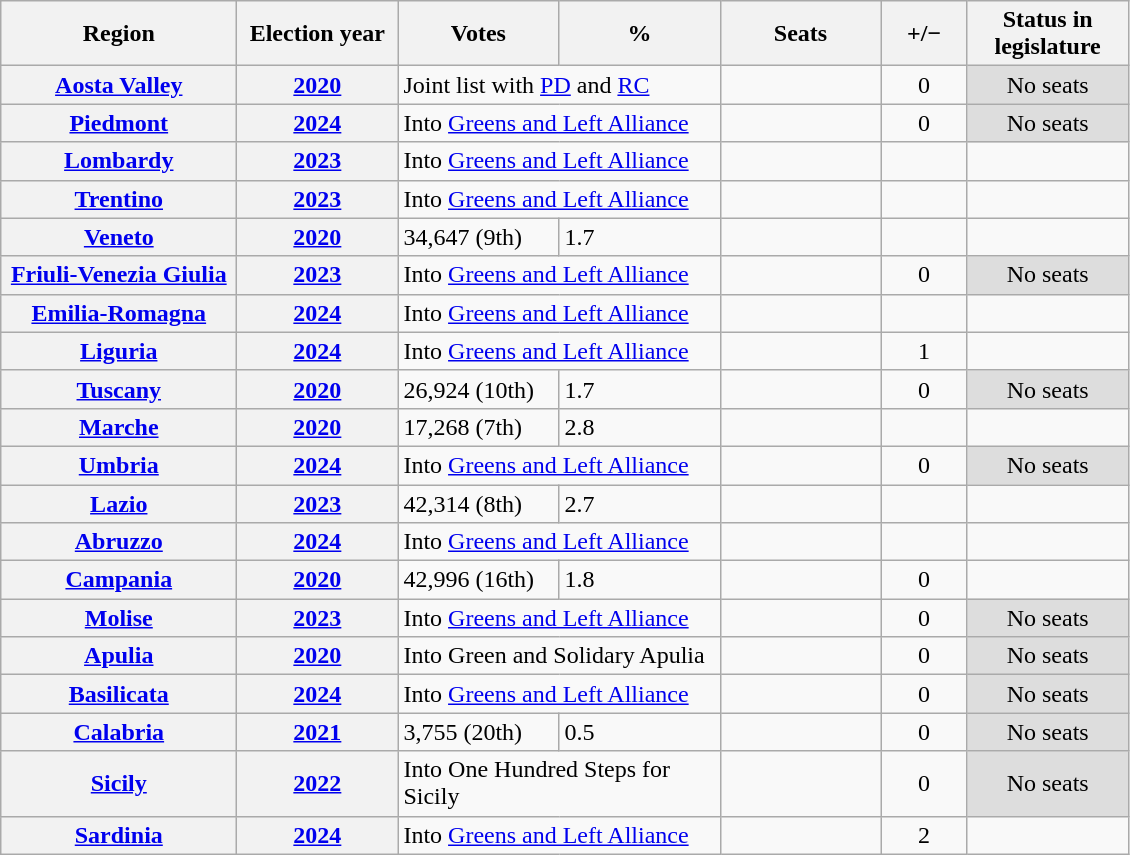<table class=wikitable style="border:1px #AAAAFF solid">
<tr>
<th width=150px>Region</th>
<th width=100px>Election year</th>
<th width=100px>Votes</th>
<th width=100px>%</th>
<th width=100px>Seats</th>
<th width=50px>+/−</th>
<th width=100px>Status in legislature</th>
</tr>
<tr>
<th><a href='#'>Aosta Valley</a></th>
<th><a href='#'>2020</a></th>
<td colspan=2>Joint list with <a href='#'>PD</a> and <a href='#'>RC</a></td>
<td></td>
<td style="text-align:center;"> 0</td>
<td style="background:#ddd; text-align:center">No seats</td>
</tr>
<tr>
<th><a href='#'>Piedmont</a></th>
<th><a href='#'>2024</a></th>
<td colspan=2>Into <a href='#'>Greens and Left Alliance</a></td>
<td></td>
<td style="text-align:center;"> 0</td>
<td style="background:#ddd; text-align:center">No seats</td>
</tr>
<tr>
<th><a href='#'>Lombardy</a></th>
<th><a href='#'>2023</a></th>
<td colspan=2>Into <a href='#'>Greens and Left Alliance</a></td>
<td></td>
<td></td>
<td></td>
</tr>
<tr>
<th><a href='#'>Trentino</a></th>
<th><a href='#'>2023</a></th>
<td colspan=2>Into <a href='#'>Greens and Left Alliance</a></td>
<td></td>
<td></td>
<td></td>
</tr>
<tr>
<th><a href='#'>Veneto</a></th>
<th><a href='#'>2020</a></th>
<td>34,647 (9th)</td>
<td>1.7</td>
<td></td>
<td></td>
<td></td>
</tr>
<tr>
<th><a href='#'>Friuli-Venezia Giulia</a></th>
<th><a href='#'>2023</a></th>
<td colspan=2>Into <a href='#'>Greens and Left Alliance</a></td>
<td></td>
<td style="text-align:center;"> 0</td>
<td style="background:#ddd; text-align:center">No seats</td>
</tr>
<tr>
<th><a href='#'>Emilia-Romagna</a></th>
<th><a href='#'>2024</a></th>
<td colspan=2>Into <a href='#'>Greens and Left Alliance</a></td>
<td></td>
<td></td>
<td></td>
</tr>
<tr>
<th><a href='#'>Liguria</a></th>
<th><a href='#'>2024</a></th>
<td colspan=2>Into <a href='#'>Greens and Left Alliance</a></td>
<td></td>
<td style="text-align:center;"> 1</td>
<td></td>
</tr>
<tr>
<th><a href='#'>Tuscany</a></th>
<th><a href='#'>2020</a></th>
<td>26,924 (10th)</td>
<td>1.7</td>
<td></td>
<td style="text-align:center;"> 0</td>
<td style="background:#ddd; text-align:center">No seats</td>
</tr>
<tr>
<th><a href='#'>Marche</a></th>
<th><a href='#'>2020</a></th>
<td>17,268 (7th)</td>
<td>2.8</td>
<td></td>
<td></td>
<td></td>
</tr>
<tr>
<th><a href='#'>Umbria</a></th>
<th><a href='#'>2024</a></th>
<td colspan=2>Into <a href='#'>Greens and Left Alliance</a></td>
<td></td>
<td style="text-align:center;"> 0</td>
<td style="background:#ddd; text-align:center">No seats</td>
</tr>
<tr>
<th><a href='#'>Lazio</a></th>
<th><a href='#'>2023</a></th>
<td>42,314 (8th)</td>
<td>2.7</td>
<td></td>
<td></td>
<td></td>
</tr>
<tr>
<th><a href='#'>Abruzzo</a></th>
<th><a href='#'>2024</a></th>
<td colspan=2>Into <a href='#'>Greens and Left Alliance</a></td>
<td></td>
<td></td>
<td></td>
</tr>
<tr>
<th><a href='#'>Campania</a></th>
<th><a href='#'>2020</a></th>
<td>42,996 (16th)</td>
<td>1.8</td>
<td></td>
<td style="text-align:center;"> 0</td>
<td></td>
</tr>
<tr>
<th><a href='#'>Molise</a></th>
<th><a href='#'>2023</a></th>
<td colspan=2>Into <a href='#'>Greens and Left Alliance</a></td>
<td></td>
<td style="text-align:center;"> 0</td>
<td style="background:#ddd; text-align:center">No seats</td>
</tr>
<tr>
<th><a href='#'>Apulia</a></th>
<th><a href='#'>2020</a></th>
<td colspan=2>Into Green and Solidary Apulia</td>
<td></td>
<td style="text-align:center;"> 0</td>
<td style="background:#ddd; text-align:center">No seats</td>
</tr>
<tr>
<th><a href='#'>Basilicata</a></th>
<th><a href='#'>2024</a></th>
<td colspan=2>Into <a href='#'>Greens and Left Alliance</a></td>
<td></td>
<td style="text-align:center;"> 0</td>
<td style="background:#ddd; text-align:center">No seats</td>
</tr>
<tr>
<th><a href='#'>Calabria</a></th>
<th><a href='#'>2021</a></th>
<td>3,755 (20th)</td>
<td>0.5</td>
<td></td>
<td style="text-align:center;"> 0</td>
<td style="background:#ddd; text-align:center">No seats</td>
</tr>
<tr>
<th><a href='#'>Sicily</a></th>
<th><a href='#'>2022</a></th>
<td colspan=2>Into One Hundred Steps for Sicily</td>
<td></td>
<td style="text-align:center;"> 0</td>
<td style="background:#ddd; text-align:center">No seats</td>
</tr>
<tr>
<th><a href='#'>Sardinia</a></th>
<th><a href='#'>2024</a></th>
<td colspan=2>Into <a href='#'>Greens and Left Alliance</a></td>
<td></td>
<td style="text-align:center;"> 2</td>
<td></td>
</tr>
</table>
